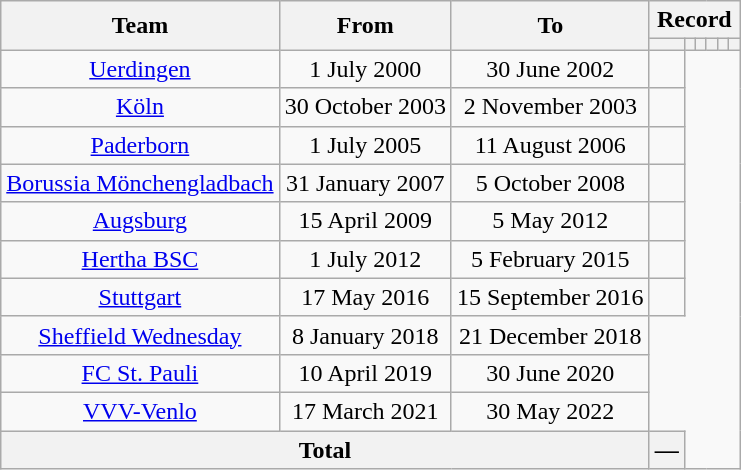<table class="wikitable" style="text-align: center">
<tr>
<th rowspan="2">Team</th>
<th rowspan="2">From</th>
<th rowspan="2">To</th>
<th colspan="6">Record</th>
</tr>
<tr>
<th></th>
<th></th>
<th></th>
<th></th>
<th></th>
<th></th>
</tr>
<tr>
<td><a href='#'>Uerdingen</a></td>
<td>1 July 2000</td>
<td>30 June 2002<br></td>
<td align=left></td>
</tr>
<tr>
<td><a href='#'>Köln</a></td>
<td>30 October 2003</td>
<td>2 November 2003<br></td>
<td align=left></td>
</tr>
<tr>
<td><a href='#'>Paderborn</a></td>
<td>1 July 2005</td>
<td>11 August 2006<br></td>
<td align=left></td>
</tr>
<tr>
<td><a href='#'>Borussia Mönchengladbach</a></td>
<td>31 January 2007</td>
<td>5 October 2008<br></td>
<td align=left></td>
</tr>
<tr>
<td><a href='#'>Augsburg</a></td>
<td>15 April 2009</td>
<td>5 May 2012<br></td>
<td align=left></td>
</tr>
<tr>
<td><a href='#'>Hertha BSC</a></td>
<td>1 July 2012</td>
<td>5 February 2015<br></td>
<td align=left></td>
</tr>
<tr>
<td><a href='#'>Stuttgart</a></td>
<td>17 May 2016</td>
<td>15 September 2016<br></td>
<td align=left></td>
</tr>
<tr>
<td><a href='#'>Sheffield Wednesday</a></td>
<td>8 January 2018</td>
<td>21 December 2018<br></td>
</tr>
<tr>
<td><a href='#'>FC St. Pauli</a></td>
<td>10 April 2019</td>
<td>30 June 2020<br></td>
</tr>
<tr>
<td><a href='#'>VVV-Venlo</a></td>
<td>17 March 2021</td>
<td>30 May 2022<br></td>
</tr>
<tr>
<th colspan="3">Total<br></th>
<th>—</th>
</tr>
</table>
